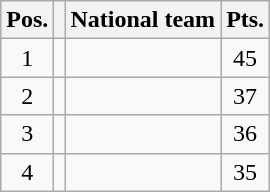<table class=wikitable>
<tr>
<th>Pos.</th>
<th></th>
<th>National team</th>
<th>Pts.</th>
</tr>
<tr align=center >
<td>1</td>
<td></td>
<td align=left></td>
<td>45</td>
</tr>
<tr align=center >
<td>2</td>
<td></td>
<td align=left></td>
<td>37</td>
</tr>
<tr align=center >
<td>3</td>
<td></td>
<td align=left></td>
<td>36</td>
</tr>
<tr align=center>
<td>4</td>
<td></td>
<td align=left></td>
<td>35</td>
</tr>
</table>
